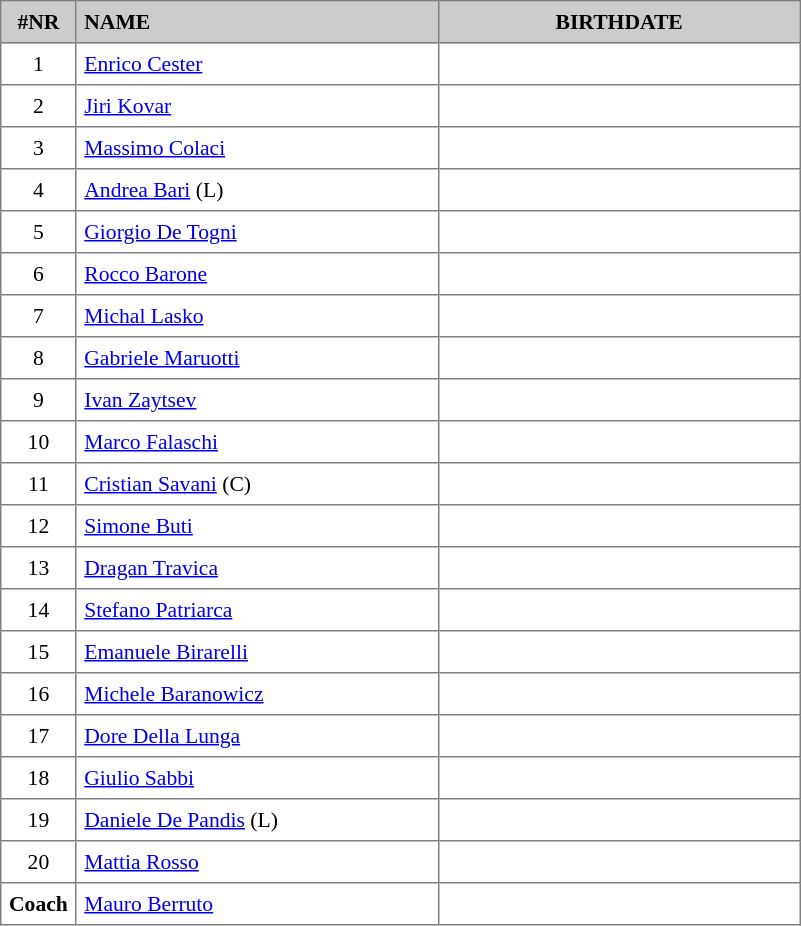<table border="1" cellspacing="2" cellpadding="5" style="border-collapse: collapse; font-size: 90%;">
<tr style="background:#ccc;">
<th>#NR</th>
<th style="text-align:left; width:16em;">NAME</th>
<th style="text-align:center; width:16em;">BIRTHDATE</th>
</tr>
<tr>
<td style="text-align:center;">1</td>
<td><a href='#'>Enrico Cester</a></td>
<td align="center"></td>
</tr>
<tr>
<td style="text-align:center;">2</td>
<td><a href='#'>Jiri Kovar</a></td>
<td align="center"></td>
</tr>
<tr>
<td style="text-align:center;">3</td>
<td><a href='#'>Massimo Colaci</a></td>
<td align="center"></td>
</tr>
<tr>
<td style="text-align:center;">4</td>
<td><a href='#'>Andrea Bari</a> (L)</td>
<td align="center"></td>
</tr>
<tr>
<td style="text-align:center;">5</td>
<td><a href='#'>Giorgio De Togni</a></td>
<td align="center"></td>
</tr>
<tr>
<td style="text-align:center;">6</td>
<td><a href='#'>Rocco Barone</a></td>
<td align="center"></td>
</tr>
<tr>
<td style="text-align:center;">7</td>
<td><a href='#'>Michal Lasko</a></td>
<td align="center"></td>
</tr>
<tr>
<td style="text-align:center;">8</td>
<td><a href='#'>Gabriele Maruotti</a></td>
<td align="center"></td>
</tr>
<tr>
<td style="text-align:center;">9</td>
<td><a href='#'>Ivan Zaytsev</a></td>
<td align="center"></td>
</tr>
<tr>
<td style="text-align:center;">10</td>
<td><a href='#'>Marco Falaschi</a></td>
<td align="center"></td>
</tr>
<tr>
<td style="text-align:center;">11</td>
<td><a href='#'>Cristian Savani</a> (C)</td>
<td align="center"></td>
</tr>
<tr>
<td style="text-align:center;">12</td>
<td><a href='#'>Simone Buti</a></td>
<td align="center"></td>
</tr>
<tr>
<td style="text-align:center;">13</td>
<td><a href='#'>Dragan Travica</a></td>
<td align="center"></td>
</tr>
<tr>
<td style="text-align:center;">14</td>
<td><a href='#'>Stefano Patriarca</a></td>
<td align="center"></td>
</tr>
<tr>
<td style="text-align:center;">15</td>
<td><a href='#'>Emanuele Birarelli</a></td>
<td align="center"></td>
</tr>
<tr>
<td style="text-align:center;">16</td>
<td><a href='#'>Michele Baranowicz</a></td>
<td align="center"></td>
</tr>
<tr>
<td style="text-align:center;">17</td>
<td><a href='#'>Dore Della Lunga</a></td>
<td align="center"></td>
</tr>
<tr>
<td style="text-align:center;">18</td>
<td><a href='#'>Giulio Sabbi</a></td>
<td align="center"></td>
</tr>
<tr>
<td style="text-align:center;">19</td>
<td><a href='#'>Daniele De Pandis</a> (L)</td>
<td align="center"></td>
</tr>
<tr>
<td style="text-align:center;">20</td>
<td><a href='#'>Mattia Rosso</a></td>
<td align="center"></td>
</tr>
<tr>
<td style="text-align:center;"><strong>Coach</strong></td>
<td><a href='#'>Mauro Berruto</a></td>
<td align="center"></td>
</tr>
</table>
